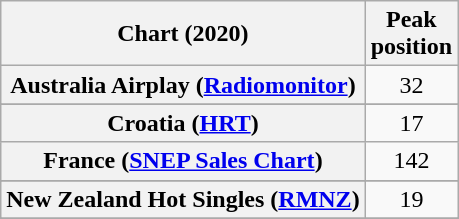<table class="wikitable sortable plainrowheaders" style="text-align:center">
<tr>
<th scope="col">Chart (2020)</th>
<th scope="col">Peak<br>position</th>
</tr>
<tr>
<th scope="row">Australia Airplay (<a href='#'>Radiomonitor</a>)</th>
<td>32</td>
</tr>
<tr>
</tr>
<tr>
<th scope="row">Croatia (<a href='#'>HRT</a>)</th>
<td>17</td>
</tr>
<tr>
<th scope="row">France (<a href='#'>SNEP Sales Chart</a>)</th>
<td align="center">142</td>
</tr>
<tr>
</tr>
<tr>
</tr>
<tr>
<th scope="row">New Zealand Hot Singles (<a href='#'>RMNZ</a>)</th>
<td>19</td>
</tr>
<tr>
</tr>
<tr>
</tr>
<tr>
</tr>
</table>
